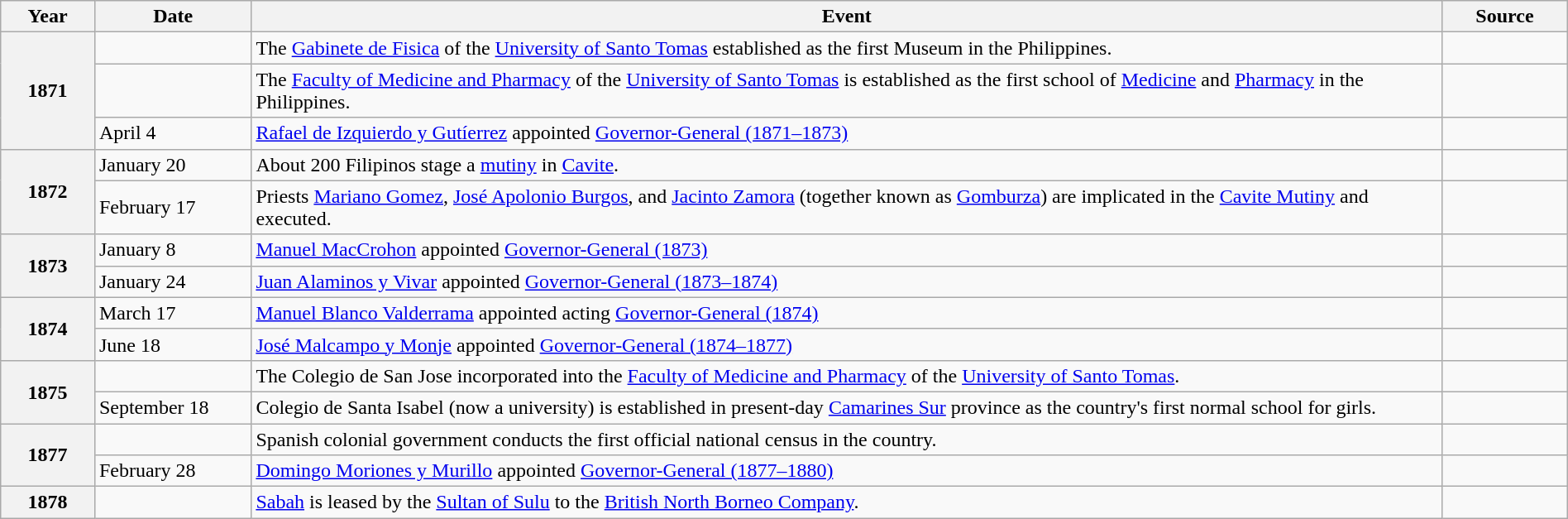<table class="wikitable toptextcells" style="width:100%;">
<tr>
<th scope="col" style="width:6%;">Year</th>
<th scope="col" style="width:10%;">Date</th>
<th scope="col">Event</th>
<th scope="col" style="width:8%;">Source</th>
</tr>
<tr>
<th scope="row" rowspan="3">1871</th>
<td></td>
<td>The <a href='#'>Gabinete de Fisica</a> of the <a href='#'>University of Santo Tomas</a> established as the first Museum in the Philippines.</td>
<td></td>
</tr>
<tr>
<td></td>
<td>The <a href='#'>Faculty of Medicine and Pharmacy</a> of the <a href='#'>University of Santo Tomas</a> is established as the first school of <a href='#'>Medicine</a> and <a href='#'>Pharmacy</a> in the Philippines.</td>
<td></td>
</tr>
<tr>
<td>April 4</td>
<td><a href='#'>Rafael de Izquierdo y Gutíerrez</a> appointed <a href='#'>Governor-General (1871–1873)</a></td>
<td></td>
</tr>
<tr>
<th scope="row" rowspan="2">1872</th>
<td>January 20</td>
<td>About 200 Filipinos stage a <a href='#'>mutiny</a> in <a href='#'>Cavite</a>.</td>
<td></td>
</tr>
<tr>
<td>February 17</td>
<td>Priests <a href='#'>Mariano Gomez</a>, <a href='#'>José Apolonio Burgos</a>, and <a href='#'>Jacinto Zamora</a> (together known as <a href='#'>Gomburza</a>) are implicated in the <a href='#'>Cavite Mutiny</a> and executed.</td>
<td><br></td>
</tr>
<tr>
<th scope="row" rowspan="2">1873</th>
<td>January 8</td>
<td><a href='#'>Manuel MacCrohon</a> appointed <a href='#'>Governor-General (1873)</a></td>
<td></td>
</tr>
<tr>
<td>January 24</td>
<td><a href='#'>Juan Alaminos y Vivar</a> appointed <a href='#'>Governor-General (1873–1874)</a></td>
<td></td>
</tr>
<tr>
<th scope="row" rowspan="2">1874</th>
<td>March 17</td>
<td><a href='#'>Manuel Blanco Valderrama</a> appointed acting <a href='#'>Governor-General (1874)</a></td>
<td></td>
</tr>
<tr>
<td>June 18</td>
<td><a href='#'>José Malcampo y Monje</a> appointed <a href='#'>Governor-General (1874–1877)</a></td>
<td></td>
</tr>
<tr>
<th scope="row" rowspan="2">1875</th>
<td></td>
<td>The Colegio de San Jose incorporated into the <a href='#'>Faculty of Medicine and Pharmacy</a> of the <a href='#'>University of Santo Tomas</a>.</td>
<td></td>
</tr>
<tr>
<td>September 18</td>
<td>Colegio de Santa Isabel (now a university) is established in present-day <a href='#'>Camarines Sur</a> province as the country's first normal school for girls.</td>
<td><br></td>
</tr>
<tr>
<th scope="row" rowspan="2">1877</th>
<td></td>
<td>Spanish colonial government conducts the first official national census in the country.</td>
<td></td>
</tr>
<tr>
<td>February 28</td>
<td><a href='#'>Domingo Moriones y Murillo</a> appointed <a href='#'>Governor-General (1877–1880)</a></td>
<td></td>
</tr>
<tr>
<th scope="row">1878</th>
<td></td>
<td><a href='#'>Sabah</a> is leased by the <a href='#'>Sultan of Sulu</a> to the <a href='#'>British North Borneo Company</a>.</td>
<td></td>
</tr>
</table>
